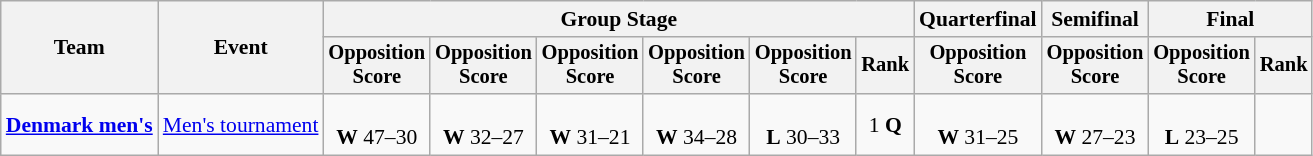<table class="wikitable" style="font-size:90%">
<tr>
<th rowspan=2>Team</th>
<th rowspan=2>Event</th>
<th colspan=6>Group Stage</th>
<th>Quarterfinal</th>
<th>Semifinal</th>
<th colspan=2>Final</th>
</tr>
<tr style="font-size:95%">
<th>Opposition<br>Score</th>
<th>Opposition<br>Score</th>
<th>Opposition<br>Score</th>
<th>Opposition<br>Score</th>
<th>Opposition<br>Score</th>
<th>Rank</th>
<th>Opposition<br>Score</th>
<th>Opposition<br>Score</th>
<th>Opposition<br>Score</th>
<th>Rank</th>
</tr>
<tr align=center>
<td align=left><strong><a href='#'>Denmark men's</a></strong></td>
<td align=left><a href='#'>Men's tournament</a></td>
<td><br><strong>W</strong> 47–30</td>
<td><br><strong>W</strong> 32–27</td>
<td><br><strong>W</strong> 31–21</td>
<td><br><strong>W</strong> 34–28</td>
<td><br><strong>L</strong> 30–33</td>
<td>1 <strong>Q</strong></td>
<td><br><strong>W</strong> 31–25</td>
<td><br><strong>W</strong> 27–23</td>
<td><br><strong>L</strong> 23–25</td>
<td></td>
</tr>
</table>
